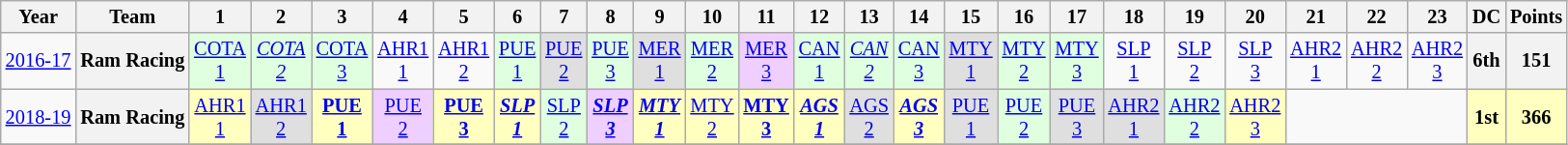<table class="wikitable" style="text-align:center; font-size:85%">
<tr>
<th>Year</th>
<th>Team</th>
<th>1</th>
<th>2</th>
<th>3</th>
<th>4</th>
<th>5</th>
<th>6</th>
<th>7</th>
<th>8</th>
<th>9</th>
<th>10</th>
<th>11</th>
<th>12</th>
<th>13</th>
<th>14</th>
<th>15</th>
<th>16</th>
<th>17</th>
<th>18</th>
<th>19</th>
<th>20</th>
<th>21</th>
<th>22</th>
<th>23</th>
<th>DC</th>
<th>Points</th>
</tr>
<tr>
<td nowrap><a href='#'>2016-17</a></td>
<th nowrap>Ram Racing</th>
<td style="background:#dfffdf"><a href='#'>COTA<br>1</a><br></td>
<td style="background:#dfffdf"><em><a href='#'>COTA<br>2</a></em><br></td>
<td style="background:#dfffdf"><a href='#'>COTA<br>3</a><br></td>
<td><a href='#'>AHR1<br>1</a></td>
<td><a href='#'>AHR1<br>2</a></td>
<td style="background:#dfffdf"><a href='#'>PUE<br>1</a><br></td>
<td style="background:#dfdfdf"><a href='#'>PUE<br>2</a><br></td>
<td style="background:#dfffdf"><a href='#'>PUE<br>3</a><br></td>
<td style="background:#dfdfdf"><a href='#'>MER<br>1</a><br></td>
<td style="background:#dfffdf"><a href='#'>MER<br>2</a><br></td>
<td style="background:#efcfff"><a href='#'>MER<br>3</a><br></td>
<td style="background:#dfffdf"><a href='#'>CAN<br>1</a><br></td>
<td style="background:#dfffdf"><em><a href='#'>CAN<br>2</a></em><br></td>
<td style="background:#dfffdf"><a href='#'>CAN<br>3</a><br></td>
<td style="background:#dfdfdf"><a href='#'>MTY<br>1</a><br></td>
<td style="background:#dfffdf"><a href='#'>MTY<br>2</a><br></td>
<td style="background:#dfffdf"><a href='#'>MTY<br>3</a><br></td>
<td><a href='#'>SLP<br>1</a></td>
<td><a href='#'>SLP<br>2</a></td>
<td><a href='#'>SLP<br>3</a></td>
<td><a href='#'>AHR2<br>1</a></td>
<td><a href='#'>AHR2<br>2</a></td>
<td><a href='#'>AHR2<br>3</a></td>
<th>6th</th>
<th>151</th>
</tr>
<tr>
<td nowrap><a href='#'>2018-19</a></td>
<th nowrap>Ram Racing</th>
<td style="background:#ffffbf"><a href='#'>AHR1<br>1</a><br></td>
<td style="background:#dfdfdf"><a href='#'>AHR1<br>2</a><br></td>
<td style="background:#ffffbf"><strong><a href='#'>PUE<br>1</a></strong><br></td>
<td style="background:#efcfff"><a href='#'>PUE<br>2</a><br></td>
<td style="background:#ffffbf"><strong><a href='#'>PUE<br>3</a></strong><br></td>
<td style="background:#ffffbf"><strong><em><a href='#'>SLP<br>1</a></em></strong><br></td>
<td style="background:#dfffdf"><a href='#'>SLP<br>2</a><br></td>
<td style="background:#efcfff"><strong><em><a href='#'>SLP<br>3</a></em></strong><br></td>
<td style="background:#ffffbf"><strong><em><a href='#'>MTY<br>1</a></em></strong><br></td>
<td style="background:#ffffbf"><a href='#'>MTY<br>2</a><br></td>
<td style="background:#ffffbf"><strong><a href='#'>MTY<br>3</a></strong><br></td>
<td style="background:#ffffbf"><strong><em><a href='#'>AGS<br>1</a></em></strong><br></td>
<td style="background:#dfdfdf"><a href='#'>AGS<br>2</a><br></td>
<td style="background:#ffffbf"><strong><em><a href='#'>AGS<br>3</a></em></strong><br></td>
<td style="background:#dfdfdf"><a href='#'>PUE<br>1</a><br></td>
<td style="background:#dfffdf"><a href='#'>PUE<br>2</a><br></td>
<td style="background:#dfdfdf"><a href='#'>PUE<br>3</a><br></td>
<td style="background:#dfdfdf"><a href='#'>AHR2<br>1</a><br></td>
<td style="background:#dfffdf"><a href='#'>AHR2<br>2</a><br></td>
<td style="background:#ffffbf"><a href='#'>AHR2<br>3</a><br></td>
<td colspan=3></td>
<th style="background:#ffffbf">1st</th>
<th style="background:#ffffbf">366</th>
</tr>
<tr>
</tr>
</table>
